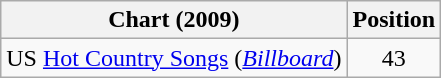<table class="wikitable sortable">
<tr>
<th scope="col">Chart (2009)</th>
<th scope="col">Position</th>
</tr>
<tr>
<td>US <a href='#'>Hot Country Songs</a> (<em><a href='#'>Billboard</a></em>)</td>
<td align="center">43</td>
</tr>
</table>
